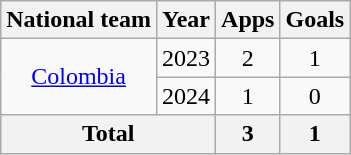<table class=wikitable style=text-align:center>
<tr>
<th>National team</th>
<th>Year</th>
<th>Apps</th>
<th>Goals</th>
</tr>
<tr>
<td rowspan="2"><a href='#'>Colombia</a></td>
<td>2023</td>
<td>2</td>
<td>1</td>
</tr>
<tr>
<td>2024</td>
<td>1</td>
<td>0</td>
</tr>
<tr>
<th colspan=2>Total</th>
<th>3</th>
<th>1</th>
</tr>
</table>
